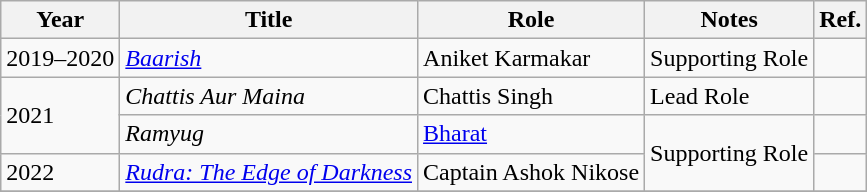<table class="wikitable sortable">
<tr>
<th>Year</th>
<th>Title</th>
<th>Role</th>
<th>Notes</th>
<th>Ref.</th>
</tr>
<tr>
<td>2019–2020</td>
<td><em><a href='#'>Baarish</a></em></td>
<td>Aniket Karmakar</td>
<td>Supporting Role</td>
<td></td>
</tr>
<tr>
<td rowspan = "2">2021</td>
<td><em>Chattis Aur Maina</em></td>
<td>Chattis Singh</td>
<td>Lead Role</td>
<td></td>
</tr>
<tr>
<td><em>Ramyug</em></td>
<td><a href='#'> Bharat</a></td>
<td rowspan = "2">Supporting Role</td>
<td></td>
</tr>
<tr>
<td>2022</td>
<td><em><a href='#'>Rudra: The Edge of Darkness</a></em></td>
<td>Captain Ashok Nikose</td>
<td></td>
</tr>
<tr>
</tr>
</table>
